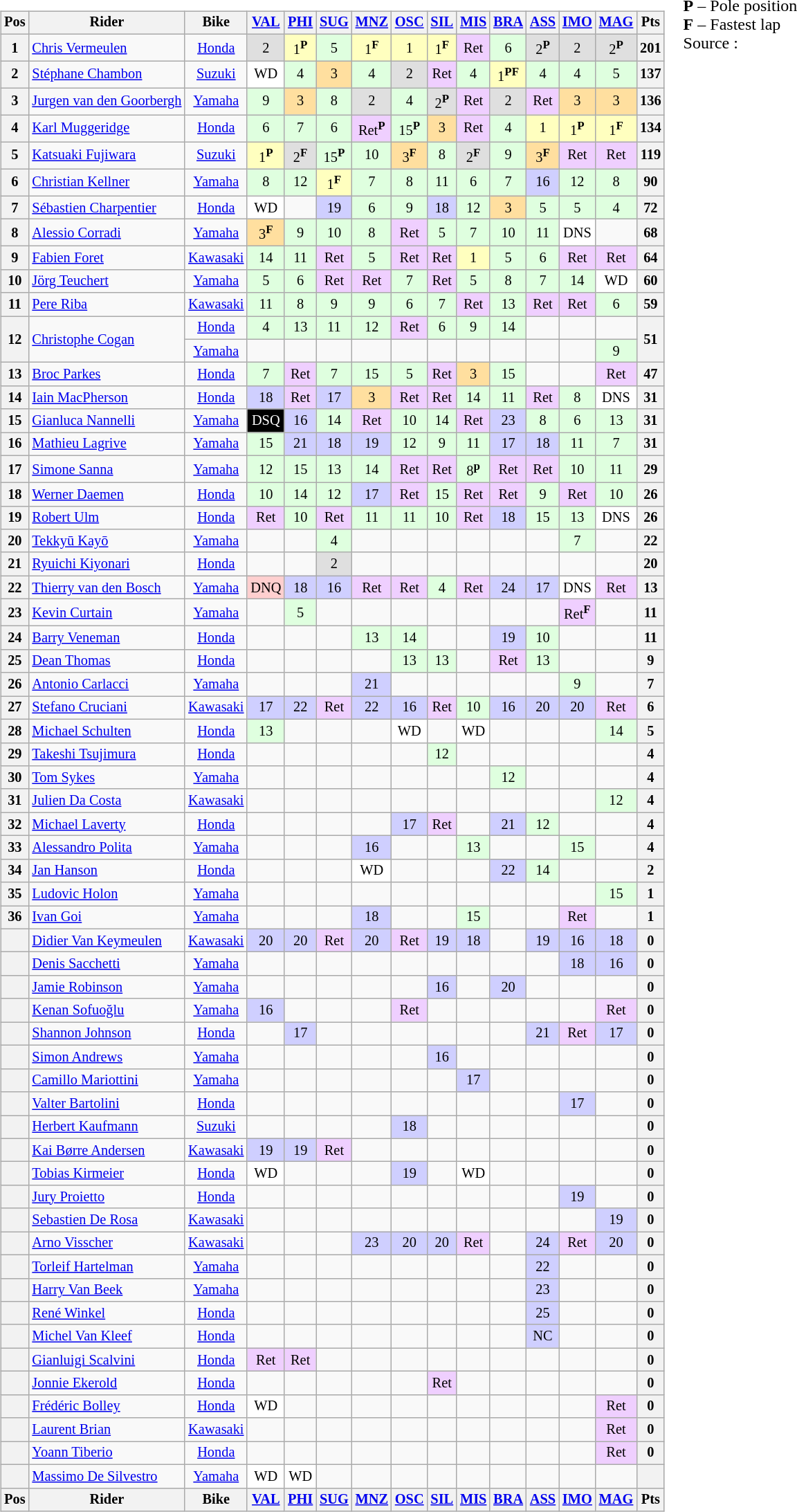<table>
<tr>
<td><br><table class="wikitable" style="font-size: 85%; text-align: center">
<tr valign=top>
<th valign=middle>Pos</th>
<th valign=middle>Rider</th>
<th valign=middle>Bike</th>
<th><a href='#'>VAL</a><br></th>
<th><a href='#'>PHI</a><br></th>
<th><a href='#'>SUG</a><br></th>
<th><a href='#'>MNZ</a><br></th>
<th><a href='#'>OSC</a><br></th>
<th><a href='#'>SIL</a><br></th>
<th><a href='#'>MIS</a><br></th>
<th><a href='#'>BRA</a><br></th>
<th><a href='#'>ASS</a><br></th>
<th><a href='#'>IMO</a><br></th>
<th><a href='#'>MAG</a><br></th>
<th valign=middle>Pts</th>
</tr>
<tr>
<th>1</th>
<td align="left"> <a href='#'>Chris Vermeulen</a></td>
<td><a href='#'>Honda</a></td>
<td style="background:#dfdfdf;">2</td>
<td style="background:#ffffbf;">1<sup><strong>P</strong></sup></td>
<td style="background:#dfffdf;">5</td>
<td style="background:#ffffbf;">1<sup><strong>F</strong></sup></td>
<td style="background:#ffffbf;">1</td>
<td style="background:#ffffbf;">1<sup><strong>F</strong></sup></td>
<td style="background:#efcfff;">Ret</td>
<td style="background:#dfffdf;">6</td>
<td style="background:#dfdfdf;">2<sup><strong>P</strong></sup></td>
<td style="background:#dfdfdf;">2</td>
<td style="background:#dfdfdf;">2<sup><strong>P</strong></sup></td>
<th>201</th>
</tr>
<tr>
<th>2</th>
<td align="left"> <a href='#'>Stéphane Chambon</a></td>
<td><a href='#'>Suzuki</a></td>
<td style="background:#ffffff;">WD</td>
<td style="background:#dfffdf;">4</td>
<td style="background:#ffdf9f;">3</td>
<td style="background:#dfffdf;">4</td>
<td style="background:#dfdfdf;">2</td>
<td style="background:#efcfff;">Ret</td>
<td style="background:#dfffdf;">4</td>
<td style="background:#ffffbf;">1<sup><strong>PF</strong></sup></td>
<td style="background:#dfffdf;">4</td>
<td style="background:#dfffdf;">4</td>
<td style="background:#dfffdf;">5</td>
<th>137</th>
</tr>
<tr>
<th>3</th>
<td align="left"> <a href='#'>Jurgen van den Goorbergh</a></td>
<td><a href='#'>Yamaha</a></td>
<td style="background:#dfffdf;">9</td>
<td style="background:#ffdf9f;">3</td>
<td style="background:#dfffdf;">8</td>
<td style="background:#dfdfdf;">2</td>
<td style="background:#dfffdf;">4</td>
<td style="background:#dfdfdf;">2<sup><strong>P</strong></sup></td>
<td style="background:#efcfff;">Ret</td>
<td style="background:#dfdfdf;">2</td>
<td style="background:#efcfff;">Ret</td>
<td style="background:#ffdf9f;">3</td>
<td style="background:#ffdf9f;">3</td>
<th>136</th>
</tr>
<tr>
<th>4</th>
<td align="left"> <a href='#'>Karl Muggeridge</a></td>
<td><a href='#'>Honda</a></td>
<td style="background:#dfffdf;">6</td>
<td style="background:#dfffdf;">7</td>
<td style="background:#dfffdf;">6</td>
<td style="background:#efcfff;">Ret<sup><strong>P</strong></sup></td>
<td style="background:#dfffdf;">15<sup><strong>P</strong></sup></td>
<td style="background:#ffdf9f;">3</td>
<td style="background:#efcfff;">Ret</td>
<td style="background:#dfffdf;">4</td>
<td style="background:#ffffbf;">1</td>
<td style="background:#ffffbf;">1<sup><strong>P</strong></sup></td>
<td style="background:#ffffbf;">1<sup><strong>F</strong></sup></td>
<th>134</th>
</tr>
<tr>
<th>5</th>
<td align="left"> <a href='#'>Katsuaki Fujiwara</a></td>
<td><a href='#'>Suzuki</a></td>
<td style="background:#ffffbf;">1<sup><strong>P</strong></sup></td>
<td style="background:#dfdfdf;">2<sup><strong>F</strong></sup></td>
<td style="background:#dfffdf;">15<sup><strong>P</strong></sup></td>
<td style="background:#dfffdf;">10</td>
<td style="background:#ffdf9f;">3<sup><strong>F</strong></sup></td>
<td style="background:#dfffdf;">8</td>
<td style="background:#dfdfdf;">2<sup><strong>F</strong></sup></td>
<td style="background:#dfffdf;">9</td>
<td style="background:#ffdf9f;">3<sup><strong>F</strong></sup></td>
<td style="background:#efcfff;">Ret</td>
<td style="background:#efcfff;">Ret</td>
<th>119</th>
</tr>
<tr>
<th>6</th>
<td align="left"> <a href='#'>Christian Kellner</a></td>
<td><a href='#'>Yamaha</a></td>
<td style="background:#dfffdf;">8</td>
<td style="background:#dfffdf;">12</td>
<td style="background:#ffffbf;">1<sup><strong>F</strong></sup></td>
<td style="background:#dfffdf;">7</td>
<td style="background:#dfffdf;">8</td>
<td style="background:#dfffdf;">11</td>
<td style="background:#dfffdf;">6</td>
<td style="background:#dfffdf;">7</td>
<td style="background:#cfcfff;">16</td>
<td style="background:#dfffdf;">12</td>
<td style="background:#dfffdf;">8</td>
<th>90</th>
</tr>
<tr>
<th>7</th>
<td align="left"> <a href='#'>Sébastien Charpentier</a></td>
<td><a href='#'>Honda</a></td>
<td style="background:#ffffff;">WD</td>
<td></td>
<td style="background:#cfcfff;">19</td>
<td style="background:#dfffdf;">6</td>
<td style="background:#dfffdf;">9</td>
<td style="background:#cfcfff;">18</td>
<td style="background:#dfffdf;">12</td>
<td style="background:#ffdf9f;">3</td>
<td style="background:#dfffdf;">5</td>
<td style="background:#dfffdf;">5</td>
<td style="background:#dfffdf;">4</td>
<th>72</th>
</tr>
<tr>
<th>8</th>
<td align="left"> <a href='#'>Alessio Corradi</a></td>
<td><a href='#'>Yamaha</a></td>
<td style="background:#ffdf9f;">3<sup><strong>F</strong></sup></td>
<td style="background:#dfffdf;">9</td>
<td style="background:#dfffdf;">10</td>
<td style="background:#dfffdf;">8</td>
<td style="background:#efcfff;">Ret</td>
<td style="background:#dfffdf;">5</td>
<td style="background:#dfffdf;">7</td>
<td style="background:#dfffdf;">10</td>
<td style="background:#dfffdf;">11</td>
<td style="background:#ffffff;">DNS</td>
<td></td>
<th>68</th>
</tr>
<tr>
<th>9</th>
<td align="left"> <a href='#'>Fabien Foret</a></td>
<td><a href='#'>Kawasaki</a></td>
<td style="background:#dfffdf;">14</td>
<td style="background:#dfffdf;">11</td>
<td style="background:#efcfff;">Ret</td>
<td style="background:#dfffdf;">5</td>
<td style="background:#efcfff;">Ret</td>
<td style="background:#efcfff;">Ret</td>
<td style="background:#ffffbf;">1</td>
<td style="background:#dfffdf;">5</td>
<td style="background:#dfffdf;">6</td>
<td style="background:#efcfff;">Ret</td>
<td style="background:#efcfff;">Ret</td>
<th>64</th>
</tr>
<tr>
<th>10</th>
<td align="left"> <a href='#'>Jörg Teuchert</a></td>
<td><a href='#'>Yamaha</a></td>
<td style="background:#dfffdf;">5</td>
<td style="background:#dfffdf;">6</td>
<td style="background:#efcfff;">Ret</td>
<td style="background:#efcfff;">Ret</td>
<td style="background:#dfffdf;">7</td>
<td style="background:#efcfff;">Ret</td>
<td style="background:#dfffdf;">5</td>
<td style="background:#dfffdf;">8</td>
<td style="background:#dfffdf;">7</td>
<td style="background:#dfffdf;">14</td>
<td style="background:#ffffff;">WD</td>
<th>60</th>
</tr>
<tr>
<th>11</th>
<td align="left"> <a href='#'>Pere Riba</a></td>
<td><a href='#'>Kawasaki</a></td>
<td style="background:#dfffdf;">11</td>
<td style="background:#dfffdf;">8</td>
<td style="background:#dfffdf;">9</td>
<td style="background:#dfffdf;">9</td>
<td style="background:#dfffdf;">6</td>
<td style="background:#dfffdf;">7</td>
<td style="background:#efcfff;">Ret</td>
<td style="background:#dfffdf;">13</td>
<td style="background:#efcfff;">Ret</td>
<td style="background:#efcfff;">Ret</td>
<td style="background:#dfffdf;">6</td>
<th>59</th>
</tr>
<tr>
<th rowspan="2">12</th>
<td rowspan="2" align="left"> <a href='#'>Christophe Cogan</a></td>
<td><a href='#'>Honda</a></td>
<td style="background:#dfffdf;">4</td>
<td style="background:#dfffdf;">13</td>
<td style="background:#dfffdf;">11</td>
<td style="background:#dfffdf;">12</td>
<td style="background:#efcfff;">Ret</td>
<td style="background:#dfffdf;">6</td>
<td style="background:#dfffdf;">9</td>
<td style="background:#dfffdf;">14</td>
<td></td>
<td></td>
<td></td>
<th rowspan="2">51</th>
</tr>
<tr>
<td><a href='#'>Yamaha</a></td>
<td></td>
<td></td>
<td></td>
<td></td>
<td></td>
<td></td>
<td></td>
<td></td>
<td></td>
<td></td>
<td style="background:#dfffdf;">9</td>
</tr>
<tr>
<th>13</th>
<td align="left"> <a href='#'>Broc Parkes</a></td>
<td><a href='#'>Honda</a></td>
<td style="background:#dfffdf;">7</td>
<td style="background:#efcfff;">Ret</td>
<td style="background:#dfffdf;">7</td>
<td style="background:#dfffdf;">15</td>
<td style="background:#dfffdf;">5</td>
<td style="background:#efcfff;">Ret</td>
<td style="background:#ffdf9f;">3</td>
<td style="background:#dfffdf;">15</td>
<td></td>
<td></td>
<td style="background:#efcfff;">Ret</td>
<th>47</th>
</tr>
<tr>
<th>14</th>
<td align="left"> <a href='#'>Iain MacPherson</a></td>
<td><a href='#'>Honda</a></td>
<td style="background:#cfcfff;">18</td>
<td style="background:#efcfff;">Ret</td>
<td style="background:#cfcfff;">17</td>
<td style="background:#ffdf9f;">3</td>
<td style="background:#efcfff;">Ret</td>
<td style="background:#efcfff;">Ret</td>
<td style="background:#dfffdf;">14</td>
<td style="background:#dfffdf;">11</td>
<td style="background:#efcfff;">Ret</td>
<td style="background:#dfffdf;">8</td>
<td style="background:#ffffff;">DNS</td>
<th>31</th>
</tr>
<tr>
<th>15</th>
<td align="left"> <a href='#'>Gianluca Nannelli</a></td>
<td><a href='#'>Yamaha</a></td>
<td style="background:black; color:white;">DSQ</td>
<td style="background:#cfcfff;">16</td>
<td style="background:#dfffdf;">14</td>
<td style="background:#efcfff;">Ret</td>
<td style="background:#dfffdf;">10</td>
<td style="background:#dfffdf;">14</td>
<td style="background:#efcfff;">Ret</td>
<td style="background:#cfcfff;">23</td>
<td style="background:#dfffdf;">8</td>
<td style="background:#dfffdf;">6</td>
<td style="background:#dfffdf;">13</td>
<th>31</th>
</tr>
<tr>
<th>16</th>
<td align="left"> <a href='#'>Mathieu Lagrive</a></td>
<td><a href='#'>Yamaha</a></td>
<td style="background:#dfffdf;">15</td>
<td style="background:#cfcfff;">21</td>
<td style="background:#cfcfff;">18</td>
<td style="background:#cfcfff;">19</td>
<td style="background:#dfffdf;">12</td>
<td style="background:#dfffdf;">9</td>
<td style="background:#dfffdf;">11</td>
<td style="background:#cfcfff;">17</td>
<td style="background:#cfcfff;">18</td>
<td style="background:#dfffdf;">11</td>
<td style="background:#dfffdf;">7</td>
<th>31</th>
</tr>
<tr>
<th>17</th>
<td align="left"> <a href='#'>Simone Sanna</a></td>
<td><a href='#'>Yamaha</a></td>
<td style="background:#dfffdf;">12</td>
<td style="background:#dfffdf;">15</td>
<td style="background:#dfffdf;">13</td>
<td style="background:#dfffdf;">14</td>
<td style="background:#efcfff;">Ret</td>
<td style="background:#efcfff;">Ret</td>
<td style="background:#dfffdf;">8<sup><strong>p</strong></sup></td>
<td style="background:#efcfff;">Ret</td>
<td style="background:#efcfff;">Ret</td>
<td style="background:#dfffdf;">10</td>
<td style="background:#dfffdf;">11</td>
<th>29</th>
</tr>
<tr>
<th>18</th>
<td align="left"> <a href='#'>Werner Daemen</a></td>
<td><a href='#'>Honda</a></td>
<td style="background:#dfffdf;">10</td>
<td style="background:#dfffdf;">14</td>
<td style="background:#dfffdf;">12</td>
<td style="background:#cfcfff;">17</td>
<td style="background:#efcfff;">Ret</td>
<td style="background:#dfffdf;">15</td>
<td style="background:#efcfff;">Ret</td>
<td style="background:#efcfff;">Ret</td>
<td style="background:#dfffdf;">9</td>
<td style="background:#efcfff;">Ret</td>
<td style="background:#dfffdf;">10</td>
<th>26</th>
</tr>
<tr>
<th>19</th>
<td align="left"> <a href='#'>Robert Ulm</a></td>
<td><a href='#'>Honda</a></td>
<td style="background:#efcfff;">Ret</td>
<td style="background:#dfffdf;">10</td>
<td style="background:#efcfff;">Ret</td>
<td style="background:#dfffdf;">11</td>
<td style="background:#dfffdf;">11</td>
<td style="background:#dfffdf;">10</td>
<td style="background:#efcfff;">Ret</td>
<td style="background:#cfcfff;">18</td>
<td style="background:#dfffdf;">15</td>
<td style="background:#dfffdf;">13</td>
<td style="background:#ffffff;">DNS</td>
<th>26</th>
</tr>
<tr>
<th>20</th>
<td align="left"> <a href='#'>Tekkyū Kayō</a></td>
<td><a href='#'>Yamaha</a></td>
<td></td>
<td></td>
<td style="background:#dfffdf;">4</td>
<td></td>
<td></td>
<td></td>
<td></td>
<td></td>
<td></td>
<td style="background:#dfffdf;">7</td>
<td></td>
<th>22</th>
</tr>
<tr>
<th>21</th>
<td align="left"> <a href='#'>Ryuichi Kiyonari</a></td>
<td><a href='#'>Honda</a></td>
<td></td>
<td></td>
<td style="background:#dfdfdf;">2</td>
<td></td>
<td></td>
<td></td>
<td></td>
<td></td>
<td></td>
<td></td>
<td></td>
<th>20</th>
</tr>
<tr>
<th>22</th>
<td align="left"> <a href='#'>Thierry van den Bosch</a></td>
<td><a href='#'>Yamaha</a></td>
<td style="background:#ffcfcf;">DNQ</td>
<td style="background:#cfcfff;">18</td>
<td style="background:#cfcfff;">16</td>
<td style="background:#efcfff;">Ret</td>
<td style="background:#efcfff;">Ret</td>
<td style="background:#dfffdf;">4</td>
<td style="background:#efcfff;">Ret</td>
<td style="background:#cfcfff;">24</td>
<td style="background:#cfcfff;">17</td>
<td style="background:#ffffff;">DNS</td>
<td style="background:#efcfff;">Ret</td>
<th>13</th>
</tr>
<tr>
<th>23</th>
<td align="left"> <a href='#'>Kevin Curtain</a></td>
<td><a href='#'>Yamaha</a></td>
<td></td>
<td style="background:#dfffdf;">5</td>
<td></td>
<td></td>
<td></td>
<td></td>
<td></td>
<td></td>
<td></td>
<td style="background:#efcfff;">Ret<sup><strong>F</strong></sup></td>
<td></td>
<th>11</th>
</tr>
<tr>
<th>24</th>
<td align="left"> <a href='#'>Barry Veneman</a></td>
<td><a href='#'>Honda</a></td>
<td></td>
<td></td>
<td></td>
<td style="background:#dfffdf;">13</td>
<td style="background:#dfffdf;">14</td>
<td></td>
<td></td>
<td style="background:#cfcfff;">19</td>
<td style="background:#dfffdf;">10</td>
<td></td>
<td></td>
<th>11</th>
</tr>
<tr>
<th>25</th>
<td align="left"> <a href='#'>Dean Thomas</a></td>
<td><a href='#'>Honda</a></td>
<td></td>
<td></td>
<td></td>
<td></td>
<td style="background:#dfffdf;">13</td>
<td style="background:#dfffdf;">13</td>
<td></td>
<td style="background:#efcfff;">Ret</td>
<td style="background:#dfffdf;">13</td>
<td></td>
<td></td>
<th>9</th>
</tr>
<tr>
<th>26</th>
<td align="left"> <a href='#'>Antonio Carlacci</a></td>
<td><a href='#'>Yamaha</a></td>
<td></td>
<td></td>
<td></td>
<td style="background:#cfcfff;">21</td>
<td></td>
<td></td>
<td></td>
<td></td>
<td></td>
<td style="background:#dfffdf;">9</td>
<td></td>
<th>7</th>
</tr>
<tr>
<th>27</th>
<td align="left"> <a href='#'>Stefano Cruciani</a></td>
<td><a href='#'>Kawasaki</a></td>
<td style="background:#cfcfff;">17</td>
<td style="background:#cfcfff;">22</td>
<td style="background:#efcfff;">Ret</td>
<td style="background:#cfcfff;">22</td>
<td style="background:#cfcfff;">16</td>
<td style="background:#efcfff;">Ret</td>
<td style="background:#dfffdf;">10</td>
<td style="background:#cfcfff;">16</td>
<td style="background:#cfcfff;">20</td>
<td style="background:#cfcfff;">20</td>
<td style="background:#efcfff;">Ret</td>
<th>6</th>
</tr>
<tr>
<th>28</th>
<td align="left"> <a href='#'>Michael Schulten</a></td>
<td><a href='#'>Honda</a></td>
<td style="background:#dfffdf;">13</td>
<td></td>
<td></td>
<td></td>
<td style="background:#ffffff;">WD</td>
<td></td>
<td style="background:#ffffff;">WD</td>
<td></td>
<td></td>
<td></td>
<td style="background:#dfffdf;">14</td>
<th>5</th>
</tr>
<tr>
<th>29</th>
<td align="left"> <a href='#'>Takeshi Tsujimura</a></td>
<td><a href='#'>Honda</a></td>
<td></td>
<td></td>
<td></td>
<td></td>
<td></td>
<td style="background:#dfffdf;">12</td>
<td></td>
<td></td>
<td></td>
<td></td>
<td></td>
<th>4</th>
</tr>
<tr>
<th>30</th>
<td align="left"> <a href='#'>Tom Sykes</a></td>
<td><a href='#'>Yamaha</a></td>
<td></td>
<td></td>
<td></td>
<td></td>
<td></td>
<td></td>
<td></td>
<td style="background:#dfffdf;">12</td>
<td></td>
<td></td>
<td></td>
<th>4</th>
</tr>
<tr>
<th>31</th>
<td align="left"> <a href='#'>Julien Da Costa</a></td>
<td><a href='#'>Kawasaki</a></td>
<td></td>
<td></td>
<td></td>
<td></td>
<td></td>
<td></td>
<td></td>
<td></td>
<td></td>
<td></td>
<td style="background:#dfffdf;">12</td>
<th>4</th>
</tr>
<tr>
<th>32</th>
<td align="left"> <a href='#'>Michael Laverty</a></td>
<td><a href='#'>Honda</a></td>
<td></td>
<td></td>
<td></td>
<td></td>
<td style="background:#cfcfff;">17</td>
<td style="background:#efcfff;">Ret</td>
<td></td>
<td style="background:#cfcfff;">21</td>
<td style="background:#dfffdf;">12</td>
<td></td>
<td></td>
<th>4</th>
</tr>
<tr>
<th>33</th>
<td align="left"> <a href='#'>Alessandro Polita</a></td>
<td><a href='#'>Yamaha</a></td>
<td></td>
<td></td>
<td></td>
<td style="background:#cfcfff;">16</td>
<td></td>
<td></td>
<td style="background:#dfffdf;">13</td>
<td></td>
<td></td>
<td style="background:#dfffdf;">15</td>
<td></td>
<th>4</th>
</tr>
<tr>
<th>34</th>
<td align="left"> <a href='#'>Jan Hanson</a></td>
<td><a href='#'>Honda</a></td>
<td></td>
<td></td>
<td></td>
<td style="background:#ffffff;">WD</td>
<td></td>
<td></td>
<td></td>
<td style="background:#cfcfff;">22</td>
<td style="background:#dfffdf;">14</td>
<td></td>
<td></td>
<th>2</th>
</tr>
<tr>
<th>35</th>
<td align="left"> <a href='#'>Ludovic Holon</a></td>
<td><a href='#'>Yamaha</a></td>
<td></td>
<td></td>
<td></td>
<td></td>
<td></td>
<td></td>
<td></td>
<td></td>
<td></td>
<td></td>
<td style="background:#dfffdf;">15</td>
<th>1</th>
</tr>
<tr>
<th>36</th>
<td align="left"> <a href='#'>Ivan Goi</a></td>
<td><a href='#'>Yamaha</a></td>
<td></td>
<td></td>
<td></td>
<td style="background:#cfcfff;">18</td>
<td></td>
<td></td>
<td style="background:#dfffdf;">15</td>
<td></td>
<td></td>
<td style="background:#efcfff;">Ret</td>
<td></td>
<th>1</th>
</tr>
<tr>
<th></th>
<td align="left"> <a href='#'>Didier Van Keymeulen</a></td>
<td><a href='#'>Kawasaki</a></td>
<td style="background:#cfcfff;">20</td>
<td style="background:#cfcfff;">20</td>
<td style="background:#efcfff;">Ret</td>
<td style="background:#cfcfff;">20</td>
<td style="background:#efcfff;">Ret</td>
<td style="background:#cfcfff;">19</td>
<td style="background:#cfcfff;">18</td>
<td></td>
<td style="background:#cfcfff;">19</td>
<td style="background:#cfcfff;">16</td>
<td style="background:#cfcfff;">18</td>
<th>0</th>
</tr>
<tr>
<th></th>
<td align="left"> <a href='#'>Denis Sacchetti</a></td>
<td><a href='#'>Yamaha</a></td>
<td></td>
<td></td>
<td></td>
<td></td>
<td></td>
<td></td>
<td></td>
<td></td>
<td></td>
<td style="background:#cfcfff;">18</td>
<td style="background:#cfcfff;">16</td>
<th>0</th>
</tr>
<tr>
<th></th>
<td align="left"> <a href='#'>Jamie Robinson</a></td>
<td><a href='#'>Yamaha</a></td>
<td></td>
<td></td>
<td></td>
<td></td>
<td></td>
<td style="background:#cfcfff;">16</td>
<td></td>
<td style="background:#cfcfff;">20</td>
<td></td>
<td></td>
<td></td>
<th>0</th>
</tr>
<tr>
<th></th>
<td align="left"> <a href='#'>Kenan Sofuoğlu</a></td>
<td><a href='#'>Yamaha</a></td>
<td style="background:#cfcfff;">16</td>
<td></td>
<td></td>
<td></td>
<td style="background:#efcfff;">Ret</td>
<td></td>
<td></td>
<td></td>
<td></td>
<td></td>
<td style="background:#efcfff;">Ret</td>
<th>0</th>
</tr>
<tr>
<th></th>
<td align="left"> <a href='#'>Shannon Johnson</a></td>
<td><a href='#'>Honda</a></td>
<td></td>
<td style="background:#cfcfff;">17</td>
<td></td>
<td></td>
<td></td>
<td></td>
<td></td>
<td></td>
<td style="background:#cfcfff;">21</td>
<td style="background:#efcfff;">Ret</td>
<td style="background:#cfcfff;">17</td>
<th>0</th>
</tr>
<tr>
<th></th>
<td align="left"> <a href='#'>Simon Andrews</a></td>
<td><a href='#'>Yamaha</a></td>
<td></td>
<td></td>
<td></td>
<td></td>
<td></td>
<td style="background:#cfcfff;">16</td>
<td></td>
<td></td>
<td></td>
<td></td>
<td></td>
<th>0</th>
</tr>
<tr>
<th></th>
<td align="left"> <a href='#'>Camillo Mariottini</a></td>
<td><a href='#'>Yamaha</a></td>
<td></td>
<td></td>
<td></td>
<td></td>
<td></td>
<td></td>
<td style="background:#cfcfff;">17</td>
<td></td>
<td></td>
<td></td>
<td></td>
<th>0</th>
</tr>
<tr>
<th></th>
<td align="left"> <a href='#'>Valter Bartolini</a></td>
<td><a href='#'>Honda</a></td>
<td></td>
<td></td>
<td></td>
<td></td>
<td></td>
<td></td>
<td></td>
<td></td>
<td></td>
<td style="background:#cfcfff;">17</td>
<td></td>
<th>0</th>
</tr>
<tr>
<th></th>
<td align="left"> <a href='#'>Herbert Kaufmann</a></td>
<td><a href='#'>Suzuki</a></td>
<td></td>
<td></td>
<td></td>
<td></td>
<td style="background:#cfcfff;">18</td>
<td></td>
<td></td>
<td></td>
<td></td>
<td></td>
<td></td>
<th>0</th>
</tr>
<tr>
<th></th>
<td align="left"> <a href='#'>Kai Børre Andersen</a></td>
<td><a href='#'>Kawasaki</a></td>
<td style="background:#cfcfff;">19</td>
<td style="background:#cfcfff;">19</td>
<td style="background:#efcfff;">Ret</td>
<td></td>
<td></td>
<td></td>
<td></td>
<td></td>
<td></td>
<td></td>
<td></td>
<th>0</th>
</tr>
<tr>
<th></th>
<td align="left"> <a href='#'>Tobias Kirmeier</a></td>
<td><a href='#'>Honda</a></td>
<td style="background:#ffffff;">WD</td>
<td></td>
<td></td>
<td></td>
<td style="background:#cfcfff;">19</td>
<td></td>
<td style="background:#ffffff;">WD</td>
<td></td>
<td></td>
<td></td>
<td></td>
<th>0</th>
</tr>
<tr>
<th></th>
<td align="left"> <a href='#'>Jury Proietto</a></td>
<td><a href='#'>Honda</a></td>
<td></td>
<td></td>
<td></td>
<td></td>
<td></td>
<td></td>
<td></td>
<td></td>
<td></td>
<td style="background:#cfcfff;">19</td>
<td></td>
<th>0</th>
</tr>
<tr>
<th></th>
<td align="left"> <a href='#'>Sebastien De Rosa</a></td>
<td><a href='#'>Kawasaki</a></td>
<td></td>
<td></td>
<td></td>
<td></td>
<td></td>
<td></td>
<td></td>
<td></td>
<td></td>
<td></td>
<td style="background:#cfcfff;">19</td>
<th>0</th>
</tr>
<tr>
<th></th>
<td align="left"> <a href='#'>Arno Visscher</a></td>
<td><a href='#'>Kawasaki</a></td>
<td></td>
<td></td>
<td></td>
<td style="background:#cfcfff;">23</td>
<td style="background:#cfcfff;">20</td>
<td style="background:#cfcfff;">20</td>
<td style="background:#efcfff;">Ret</td>
<td></td>
<td style="background:#cfcfff;">24</td>
<td style="background:#efcfff;">Ret</td>
<td style="background:#cfcfff;">20</td>
<th>0</th>
</tr>
<tr>
<th></th>
<td align="left"> <a href='#'>Torleif Hartelman</a></td>
<td><a href='#'>Yamaha</a></td>
<td></td>
<td></td>
<td></td>
<td></td>
<td></td>
<td></td>
<td></td>
<td></td>
<td style="background:#cfcfff;">22</td>
<td></td>
<td></td>
<th>0</th>
</tr>
<tr>
<th></th>
<td align="left"> <a href='#'>Harry Van Beek</a></td>
<td><a href='#'>Yamaha</a></td>
<td></td>
<td></td>
<td></td>
<td></td>
<td></td>
<td></td>
<td></td>
<td></td>
<td style="background:#cfcfff;">23</td>
<td></td>
<td></td>
<th>0</th>
</tr>
<tr>
<th></th>
<td align="left"> <a href='#'>René Winkel</a></td>
<td><a href='#'>Honda</a></td>
<td></td>
<td></td>
<td></td>
<td></td>
<td></td>
<td></td>
<td></td>
<td></td>
<td style="background:#cfcfff;">25</td>
<td></td>
<td></td>
<th>0</th>
</tr>
<tr>
<th></th>
<td align="left"> <a href='#'>Michel Van Kleef</a></td>
<td><a href='#'>Honda</a></td>
<td></td>
<td></td>
<td></td>
<td></td>
<td></td>
<td></td>
<td></td>
<td></td>
<td style="background:#cfcfff;">NC</td>
<td></td>
<td></td>
<th>0</th>
</tr>
<tr>
<th></th>
<td align="left"> <a href='#'>Gianluigi Scalvini</a></td>
<td><a href='#'>Honda</a></td>
<td style="background:#efcfff;">Ret</td>
<td style="background:#efcfff;">Ret</td>
<td></td>
<td></td>
<td></td>
<td></td>
<td></td>
<td></td>
<td></td>
<td></td>
<td></td>
<th>0</th>
</tr>
<tr>
<th></th>
<td align="left"> <a href='#'>Jonnie Ekerold</a></td>
<td><a href='#'>Honda</a></td>
<td></td>
<td></td>
<td></td>
<td></td>
<td></td>
<td style="background:#efcfff;">Ret</td>
<td></td>
<td></td>
<td></td>
<td></td>
<td></td>
<th>0</th>
</tr>
<tr>
<th></th>
<td align="left"> <a href='#'>Frédéric Bolley</a></td>
<td><a href='#'>Honda</a></td>
<td style="background:#ffffff;">WD</td>
<td></td>
<td></td>
<td></td>
<td></td>
<td></td>
<td></td>
<td></td>
<td></td>
<td></td>
<td style="background:#efcfff;">Ret</td>
<th>0</th>
</tr>
<tr>
<th></th>
<td align="left"> <a href='#'>Laurent Brian</a></td>
<td><a href='#'>Kawasaki</a></td>
<td></td>
<td></td>
<td></td>
<td></td>
<td></td>
<td></td>
<td></td>
<td></td>
<td></td>
<td></td>
<td style="background:#efcfff;">Ret</td>
<th>0</th>
</tr>
<tr>
<th></th>
<td align="left"> <a href='#'>Yoann Tiberio</a></td>
<td><a href='#'>Honda</a></td>
<td></td>
<td></td>
<td></td>
<td></td>
<td></td>
<td></td>
<td></td>
<td></td>
<td></td>
<td></td>
<td style="background:#efcfff;">Ret</td>
<th>0</th>
</tr>
<tr>
<th></th>
<td align="left"> <a href='#'>Massimo De Silvestro</a></td>
<td><a href='#'>Yamaha</a></td>
<td style="background:#ffffff;">WD</td>
<td style="background:#ffffff;">WD</td>
<td></td>
<td></td>
<td></td>
<td></td>
<td></td>
<td></td>
<td></td>
<td></td>
<td></td>
<th></th>
</tr>
<tr valign="top">
<th valign="middle">Pos</th>
<th valign="middle">Rider</th>
<th valign="middle">Bike</th>
<th><a href='#'>VAL</a><br></th>
<th><a href='#'>PHI</a><br></th>
<th><a href='#'>SUG</a><br></th>
<th><a href='#'>MNZ</a><br></th>
<th><a href='#'>OSC</a><br></th>
<th><a href='#'>SIL</a><br></th>
<th><a href='#'>MIS</a><br></th>
<th><a href='#'>BRA</a><br></th>
<th><a href='#'>ASS</a><br></th>
<th><a href='#'>IMO</a><br></th>
<th><a href='#'>MAG</a><br></th>
<th valign="middle">Pts</th>
</tr>
</table>
</td>
<td valign="top"><br><span><strong>P</strong> – Pole position<br><strong>F</strong> – Fastest lap</span><br>Source : </td>
</tr>
</table>
